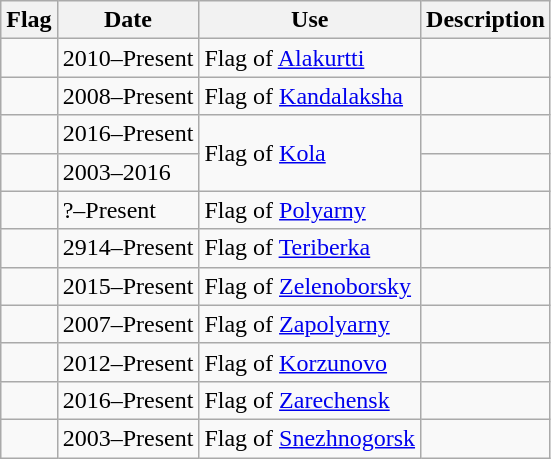<table class="wikitable">
<tr>
<th>Flag</th>
<th>Date</th>
<th>Use</th>
<th>Description</th>
</tr>
<tr>
<td></td>
<td>2010–Present</td>
<td>Flag of <a href='#'>Alakurtti</a></td>
<td></td>
</tr>
<tr>
<td></td>
<td>2008–Present</td>
<td>Flag of <a href='#'>Kandalaksha</a></td>
<td></td>
</tr>
<tr>
<td></td>
<td>2016–Present</td>
<td rowspan="2">Flag of <a href='#'>Kola</a></td>
<td></td>
</tr>
<tr>
<td></td>
<td>2003–2016</td>
<td></td>
</tr>
<tr>
<td></td>
<td>?–Present</td>
<td>Flag of <a href='#'>Polyarny</a></td>
<td></td>
</tr>
<tr>
<td></td>
<td>2914–Present</td>
<td>Flag of <a href='#'>Teriberka</a></td>
<td></td>
</tr>
<tr>
<td></td>
<td>2015–Present</td>
<td>Flag of <a href='#'>Zelenoborsky</a></td>
<td></td>
</tr>
<tr>
<td></td>
<td>2007–Present</td>
<td>Flag of <a href='#'>Zapolyarny</a></td>
<td></td>
</tr>
<tr>
<td></td>
<td>2012–Present</td>
<td>Flag of <a href='#'>Korzunovo</a></td>
<td></td>
</tr>
<tr>
<td></td>
<td>2016–Present</td>
<td>Flag of <a href='#'>Zarechensk</a></td>
<td></td>
</tr>
<tr>
<td></td>
<td>2003–Present</td>
<td>Flag of <a href='#'>Snezhnogorsk</a></td>
<td></td>
</tr>
</table>
